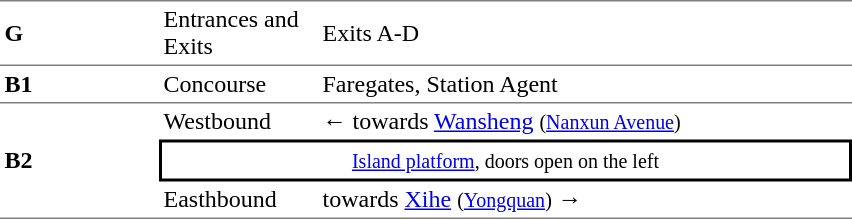<table cellspacing=0 cellpadding=3>
<tr>
<td style="border-top:solid 1px gray;border-bottom:solid 1px gray;" width=100><strong>G</strong></td>
<td style="border-top:solid 1px gray;border-bottom:solid 1px gray;" width=100>Entrances and Exits</td>
<td style="border-top:solid 1px gray;border-bottom:solid 1px gray;" width=350>Exits A-D</td>
</tr>
<tr>
<td style="border-bottom:solid 1px gray;"><strong>B1</strong></td>
<td style="border-bottom:solid 1px gray;">Concourse</td>
<td style="border-bottom:solid 1px gray;">Faregates, Station Agent</td>
</tr>
<tr>
<td style="border-bottom:solid 1px gray;" rowspan=3><strong>B2</strong></td>
<td>Westbound</td>
<td>←  towards <a href='#'>Wansheng</a> <small>(<a href='#'>Nanxun Avenue</a>)</small></td>
</tr>
<tr>
<td style="border-right:solid 2px black;border-left:solid 2px black;border-top:solid 2px black;border-bottom:solid 2px black;text-align:center;" colspan=2><small><a href='#'>Island platform</a>, doors open on the left</small></td>
</tr>
<tr>
<td style="border-bottom:solid 1px gray;">Easthbound</td>
<td style="border-bottom:solid 1px gray;">  towards <a href='#'>Xihe</a> <small>(<a href='#'>Yongquan</a>)</small> →</td>
</tr>
</table>
